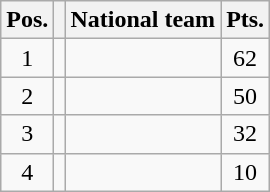<table class=wikitable>
<tr>
<th>Pos.</th>
<th></th>
<th>National team</th>
<th>Pts.</th>
</tr>
<tr align=center >
<td>1</td>
<td></td>
<td align=left></td>
<td>62</td>
</tr>
<tr align=center >
<td>2</td>
<td></td>
<td align=left></td>
<td>50</td>
</tr>
<tr align=center >
<td>3</td>
<td></td>
<td align=left></td>
<td>32</td>
</tr>
<tr align=center>
<td>4</td>
<td></td>
<td align=left></td>
<td>10</td>
</tr>
</table>
